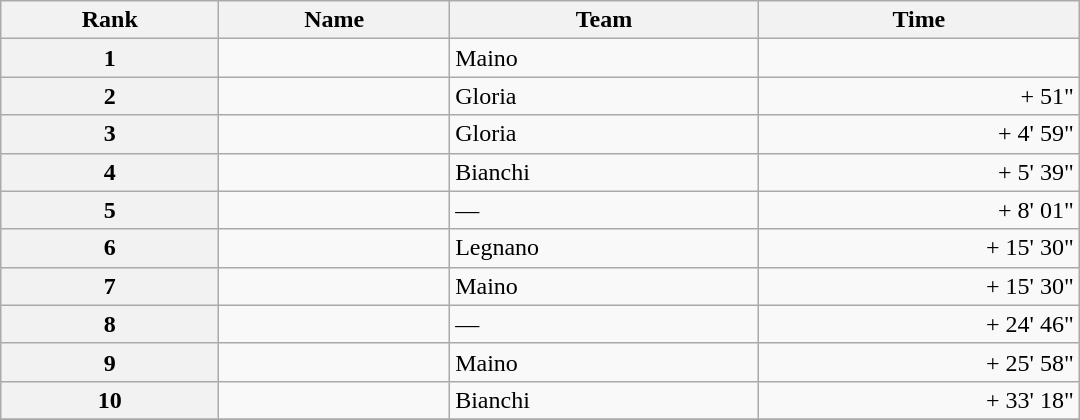<table class="wikitable" style="width:45em;margin-bottom:0;">
<tr>
<th>Rank</th>
<th>Name</th>
<th>Team</th>
<th>Time</th>
</tr>
<tr>
<th style="text-align:center">1</th>
<td> </td>
<td>Maino</td>
<td align="right"></td>
</tr>
<tr>
<th style="text-align:center">2</th>
<td></td>
<td>Gloria</td>
<td align="right">+ 51"</td>
</tr>
<tr>
<th style="text-align:center">3</th>
<td></td>
<td>Gloria</td>
<td align="right">+ 4' 59"</td>
</tr>
<tr>
<th style="text-align:center">4</th>
<td></td>
<td>Bianchi</td>
<td align="right">+ 5' 39"</td>
</tr>
<tr>
<th style="text-align:center">5</th>
<td></td>
<td>—</td>
<td align="right">+ 8' 01"</td>
</tr>
<tr>
<th style="text-align:center">6</th>
<td></td>
<td>Legnano</td>
<td align="right">+ 15' 30"</td>
</tr>
<tr>
<th style="text-align:center">7</th>
<td></td>
<td>Maino</td>
<td align="right">+ 15' 30"</td>
</tr>
<tr>
<th style="text-align:center">8</th>
<td></td>
<td>—</td>
<td align="right">+ 24' 46"</td>
</tr>
<tr>
<th style="text-align:center">9</th>
<td></td>
<td>Maino</td>
<td align="right">+ 25' 58"</td>
</tr>
<tr>
<th style="text-align:center">10</th>
<td></td>
<td>Bianchi</td>
<td align="right">+ 33' 18"</td>
</tr>
<tr>
</tr>
</table>
